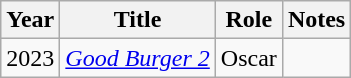<table class="wikitable sortable">
<tr>
<th>Year</th>
<th>Title</th>
<th>Role</th>
<th class="unsortable">Notes</th>
</tr>
<tr>
<td>2023</td>
<td><em><a href='#'>Good Burger 2</a></em></td>
<td>Oscar</td>
<td></td>
</tr>
</table>
